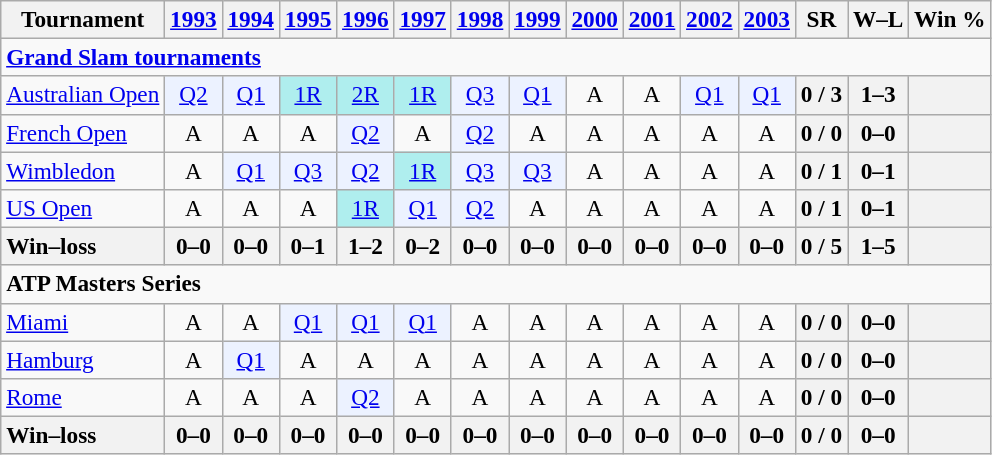<table class=wikitable style=text-align:center;font-size:97%>
<tr>
<th>Tournament</th>
<th><a href='#'>1993</a></th>
<th><a href='#'>1994</a></th>
<th><a href='#'>1995</a></th>
<th><a href='#'>1996</a></th>
<th><a href='#'>1997</a></th>
<th><a href='#'>1998</a></th>
<th><a href='#'>1999</a></th>
<th><a href='#'>2000</a></th>
<th><a href='#'>2001</a></th>
<th><a href='#'>2002</a></th>
<th><a href='#'>2003</a></th>
<th>SR</th>
<th>W–L</th>
<th>Win %</th>
</tr>
<tr>
<td colspan=23 align=left><strong><a href='#'>Grand Slam tournaments</a></strong></td>
</tr>
<tr>
<td align=left><a href='#'>Australian Open</a></td>
<td bgcolor=ecf2ff><a href='#'>Q2</a></td>
<td bgcolor=ecf2ff><a href='#'>Q1</a></td>
<td bgcolor=afeeee><a href='#'>1R</a></td>
<td bgcolor=afeeee><a href='#'>2R</a></td>
<td bgcolor=afeeee><a href='#'>1R</a></td>
<td bgcolor=ecf2ff><a href='#'>Q3</a></td>
<td bgcolor=ecf2ff><a href='#'>Q1</a></td>
<td>A</td>
<td>A</td>
<td bgcolor=ecf2ff><a href='#'>Q1</a></td>
<td bgcolor=ecf2ff><a href='#'>Q1</a></td>
<th>0 / 3</th>
<th>1–3</th>
<th></th>
</tr>
<tr>
<td align=left><a href='#'>French Open</a></td>
<td>A</td>
<td>A</td>
<td>A</td>
<td bgcolor=ecf2ff><a href='#'>Q2</a></td>
<td>A</td>
<td bgcolor=ecf2ff><a href='#'>Q2</a></td>
<td>A</td>
<td>A</td>
<td>A</td>
<td>A</td>
<td>A</td>
<th>0 / 0</th>
<th>0–0</th>
<th></th>
</tr>
<tr>
<td align=left><a href='#'>Wimbledon</a></td>
<td>A</td>
<td bgcolor=ecf2ff><a href='#'>Q1</a></td>
<td bgcolor=ecf2ff><a href='#'>Q3</a></td>
<td bgcolor=ecf2ff><a href='#'>Q2</a></td>
<td bgcolor=afeeee><a href='#'>1R</a></td>
<td bgcolor=ecf2ff><a href='#'>Q3</a></td>
<td bgcolor=ecf2ff><a href='#'>Q3</a></td>
<td>A</td>
<td>A</td>
<td>A</td>
<td>A</td>
<th>0 / 1</th>
<th>0–1</th>
<th></th>
</tr>
<tr>
<td align=left><a href='#'>US Open</a></td>
<td>A</td>
<td>A</td>
<td>A</td>
<td bgcolor=afeeee><a href='#'>1R</a></td>
<td bgcolor=ecf2ff><a href='#'>Q1</a></td>
<td bgcolor=ecf2ff><a href='#'>Q2</a></td>
<td>A</td>
<td>A</td>
<td>A</td>
<td>A</td>
<td>A</td>
<th>0 / 1</th>
<th>0–1</th>
<th></th>
</tr>
<tr>
<th style=text-align:left>Win–loss</th>
<th>0–0</th>
<th>0–0</th>
<th>0–1</th>
<th>1–2</th>
<th>0–2</th>
<th>0–0</th>
<th>0–0</th>
<th>0–0</th>
<th>0–0</th>
<th>0–0</th>
<th>0–0</th>
<th>0 / 5</th>
<th>1–5</th>
<th></th>
</tr>
<tr>
<td colspan=23 align=left><strong>ATP Masters Series</strong></td>
</tr>
<tr>
<td align=left><a href='#'>Miami</a></td>
<td>A</td>
<td>A</td>
<td bgcolor=ecf2ff><a href='#'>Q1</a></td>
<td bgcolor=ecf2ff><a href='#'>Q1</a></td>
<td bgcolor=ecf2ff><a href='#'>Q1</a></td>
<td>A</td>
<td>A</td>
<td>A</td>
<td>A</td>
<td>A</td>
<td>A</td>
<th>0 / 0</th>
<th>0–0</th>
<th></th>
</tr>
<tr>
<td align=left><a href='#'>Hamburg</a></td>
<td>A</td>
<td bgcolor=ecf2ff><a href='#'>Q1</a></td>
<td>A</td>
<td>A</td>
<td>A</td>
<td>A</td>
<td>A</td>
<td>A</td>
<td>A</td>
<td>A</td>
<td>A</td>
<th>0 / 0</th>
<th>0–0</th>
<th></th>
</tr>
<tr>
<td align=left><a href='#'>Rome</a></td>
<td>A</td>
<td>A</td>
<td>A</td>
<td bgcolor=ecf2ff><a href='#'>Q2</a></td>
<td>A</td>
<td>A</td>
<td>A</td>
<td>A</td>
<td>A</td>
<td>A</td>
<td>A</td>
<th>0 / 0</th>
<th>0–0</th>
<th></th>
</tr>
<tr>
<th style=text-align:left>Win–loss</th>
<th>0–0</th>
<th>0–0</th>
<th>0–0</th>
<th>0–0</th>
<th>0–0</th>
<th>0–0</th>
<th>0–0</th>
<th>0–0</th>
<th>0–0</th>
<th>0–0</th>
<th>0–0</th>
<th>0 / 0</th>
<th>0–0</th>
<th></th>
</tr>
</table>
